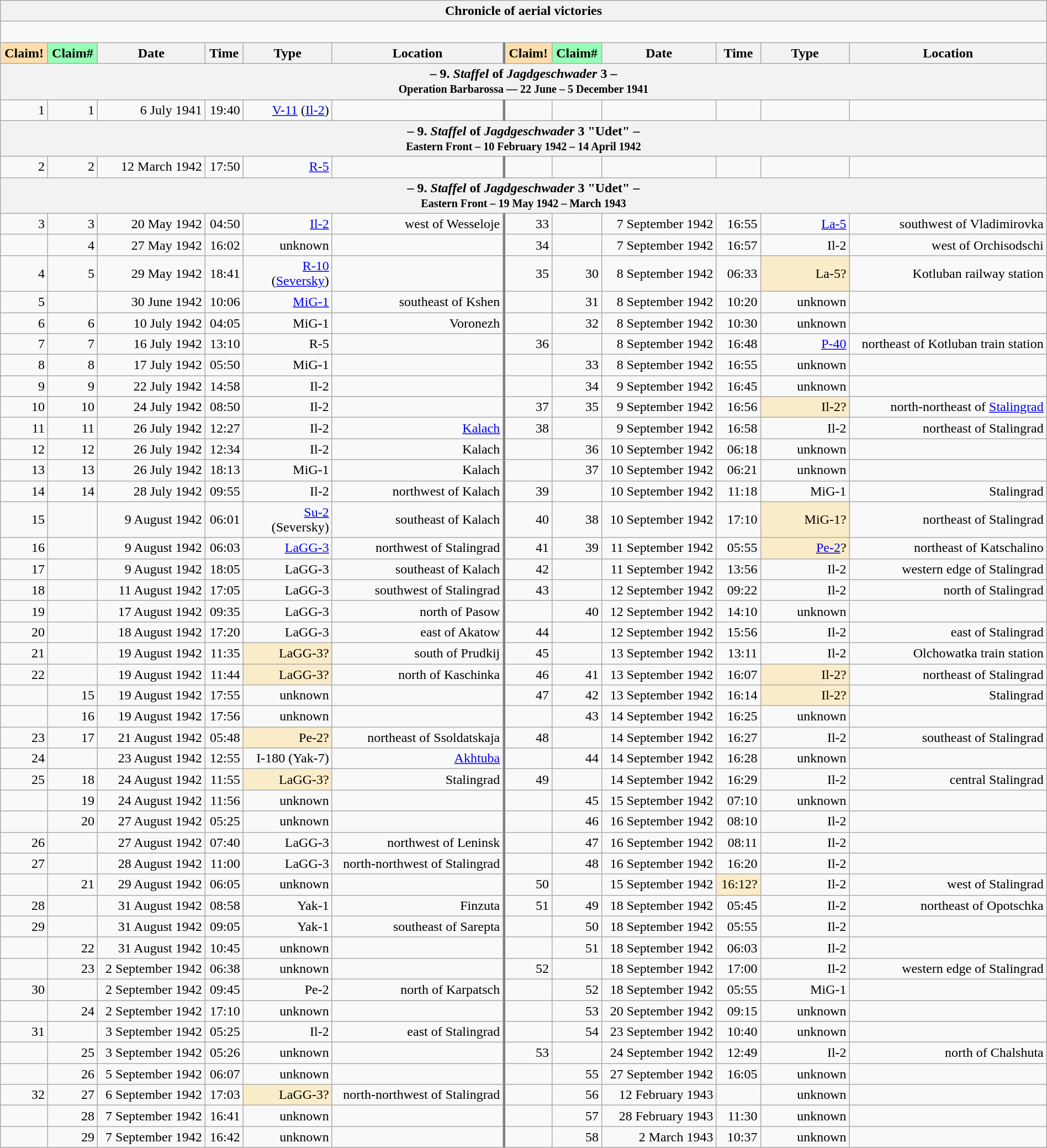<table class="wikitable plainrowheaders collapsible" style="margin-left: auto; margin-right: auto; border: none; text-align:right; width: 100%;">
<tr>
<th colspan="12">Chronicle of aerial victories</th>
</tr>
<tr>
<td colspan="12" style="text-align: left;"><br>

</td>
</tr>
<tr>
<th scope="col" style="background:#ffdead">Claim!</th>
<th scope="col" style="background:#97ffb6">Claim#</th>
<th scope="col">Date</th>
<th scope="col">Time</th>
<th scope="col" width="100px">Type</th>
<th scope="col">Location</th>
<th scope="col" style="border-left: 3px solid grey; background:#ffdead">Claim!</th>
<th scope="col" style="background:#97ffb6">Claim#</th>
<th scope="col">Date</th>
<th scope="col">Time</th>
<th scope="col" width="100px">Type</th>
<th scope="col">Location</th>
</tr>
<tr>
<th colspan="12">– 9. <em>Staffel</em> of <em>Jagdgeschwader</em> 3 –<br><small>Operation Barbarossa — 22 June – 5 December 1941</small></th>
</tr>
<tr>
<td>1</td>
<td>1</td>
<td>6 July 1941</td>
<td>19:40</td>
<td><a href='#'>V-11</a> (<a href='#'>Il-2</a>)</td>
<td></td>
<td style="border-left: 3px solid grey;"></td>
<td></td>
<td></td>
<td></td>
<td></td>
<td></td>
</tr>
<tr>
<th colspan="12">– 9. <em>Staffel</em> of <em>Jagdgeschwader</em> 3 "Udet" –<br><small>Eastern Front – 10 February 1942 – 14 April 1942</small></th>
</tr>
<tr>
<td>2</td>
<td>2</td>
<td>12 March 1942</td>
<td>17:50</td>
<td><a href='#'>R-5</a></td>
<td></td>
<td style="border-left: 3px solid grey;"></td>
<td></td>
<td></td>
<td></td>
<td></td>
<td></td>
</tr>
<tr>
<th colspan="12">– 9. <em>Staffel</em> of <em>Jagdgeschwader</em> 3 "Udet" –<br><small>Eastern Front – 19 May 1942 – March 1943</small></th>
</tr>
<tr>
<td>3</td>
<td>3</td>
<td>20 May 1942</td>
<td>04:50</td>
<td><a href='#'>Il-2</a></td>
<td>west of Wesseloje</td>
<td style="border-left: 3px solid grey;">33</td>
<td></td>
<td>7 September 1942</td>
<td>16:55</td>
<td><a href='#'>La-5</a></td>
<td> southwest of Vladimirovka</td>
</tr>
<tr>
<td></td>
<td>4</td>
<td>27 May 1942</td>
<td>16:02</td>
<td>unknown</td>
<td></td>
<td style="border-left: 3px solid grey;">34</td>
<td></td>
<td>7 September 1942</td>
<td>16:57</td>
<td>Il-2</td>
<td> west of Orchisodschi</td>
</tr>
<tr>
<td>4</td>
<td>5</td>
<td>29 May 1942</td>
<td>18:41</td>
<td><a href='#'>R-10</a> (<a href='#'>Seversky</a>)</td>
<td></td>
<td style="border-left: 3px solid grey;">35</td>
<td>30</td>
<td>8 September 1942</td>
<td>06:33</td>
<td style="background:#faecc8">La-5?</td>
<td>Kotluban railway station</td>
</tr>
<tr>
<td>5</td>
<td></td>
<td>30 June 1942</td>
<td>10:06</td>
<td><a href='#'>MiG-1</a></td>
<td>southeast of Kshen</td>
<td style="border-left: 3px solid grey;"></td>
<td>31</td>
<td>8 September 1942</td>
<td>10:20</td>
<td>unknown</td>
<td></td>
</tr>
<tr>
<td>6</td>
<td>6</td>
<td>10 July 1942</td>
<td>04:05</td>
<td>MiG-1</td>
<td>Voronezh</td>
<td style="border-left: 3px solid grey;"></td>
<td>32</td>
<td>8 September 1942</td>
<td>10:30</td>
<td>unknown</td>
<td></td>
</tr>
<tr>
<td>7</td>
<td>7</td>
<td>16 July 1942</td>
<td>13:10</td>
<td>R-5</td>
<td></td>
<td style="border-left: 3px solid grey;">36</td>
<td></td>
<td>8 September 1942</td>
<td>16:48</td>
<td><a href='#'>P-40</a></td>
<td> northeast of Kotluban train station</td>
</tr>
<tr>
<td>8</td>
<td>8</td>
<td>17 July 1942</td>
<td>05:50</td>
<td>MiG-1</td>
<td></td>
<td style="border-left: 3px solid grey;"></td>
<td>33</td>
<td>8 September 1942</td>
<td>16:55</td>
<td>unknown</td>
<td></td>
</tr>
<tr>
<td>9</td>
<td>9</td>
<td>22 July 1942</td>
<td>14:58</td>
<td>Il-2</td>
<td></td>
<td style="border-left: 3px solid grey;"></td>
<td>34</td>
<td>9 September 1942</td>
<td>16:45</td>
<td>unknown</td>
<td></td>
</tr>
<tr>
<td>10</td>
<td>10</td>
<td>24 July 1942</td>
<td>08:50</td>
<td>Il-2</td>
<td></td>
<td style="border-left: 3px solid grey;">37</td>
<td>35</td>
<td>9 September 1942</td>
<td>16:56</td>
<td style="background:#faecc8">Il-2?</td>
<td> north-northeast of <a href='#'>Stalingrad</a></td>
</tr>
<tr>
<td>11</td>
<td>11</td>
<td>26 July 1942</td>
<td>12:27</td>
<td>Il-2</td>
<td><a href='#'>Kalach</a></td>
<td style="border-left: 3px solid grey;">38</td>
<td></td>
<td>9 September 1942</td>
<td>16:58</td>
<td>Il-2</td>
<td> northeast of Stalingrad</td>
</tr>
<tr>
<td>12</td>
<td>12</td>
<td>26 July 1942</td>
<td>12:34</td>
<td>Il-2</td>
<td>Kalach</td>
<td style="border-left: 3px solid grey;"></td>
<td>36</td>
<td>10 September 1942</td>
<td>06:18</td>
<td>unknown</td>
<td></td>
</tr>
<tr>
<td>13</td>
<td>13</td>
<td>26 July 1942</td>
<td>18:13</td>
<td>MiG-1</td>
<td>Kalach</td>
<td style="border-left: 3px solid grey;"></td>
<td>37</td>
<td>10 September 1942</td>
<td>06:21</td>
<td>unknown</td>
<td></td>
</tr>
<tr>
<td>14</td>
<td>14</td>
<td>28 July 1942</td>
<td>09:55</td>
<td>Il-2</td>
<td>northwest of Kalach</td>
<td style="border-left: 3px solid grey;">39</td>
<td></td>
<td>10 September 1942</td>
<td>11:18</td>
<td>MiG-1</td>
<td>Stalingrad</td>
</tr>
<tr>
<td>15</td>
<td></td>
<td>9 August 1942</td>
<td>06:01</td>
<td><a href='#'>Su-2</a> (Seversky)</td>
<td>southeast of Kalach</td>
<td style="border-left: 3px solid grey;">40</td>
<td>38</td>
<td>10 September 1942</td>
<td>17:10</td>
<td style="background:#faecc8">MiG-1?</td>
<td> northeast of Stalingrad</td>
</tr>
<tr>
<td>16</td>
<td></td>
<td>9 August 1942</td>
<td>06:03</td>
<td><a href='#'>LaGG-3</a></td>
<td>northwest of Stalingrad</td>
<td style="border-left: 3px solid grey;">41</td>
<td>39</td>
<td>11 September 1942</td>
<td>05:55</td>
<td style="background:#faecc8"><a href='#'>Pe-2</a>?</td>
<td> northeast of Katschalino</td>
</tr>
<tr>
<td>17</td>
<td></td>
<td>9 August 1942</td>
<td>18:05</td>
<td>LaGG-3</td>
<td>southeast of Kalach</td>
<td style="border-left: 3px solid grey;">42</td>
<td></td>
<td>11 September 1942</td>
<td>13:56</td>
<td>Il-2</td>
<td>western edge of Stalingrad</td>
</tr>
<tr>
<td>18</td>
<td></td>
<td>11 August 1942</td>
<td>17:05</td>
<td>LaGG-3</td>
<td>southwest of Stalingrad</td>
<td style="border-left: 3px solid grey;">43</td>
<td></td>
<td>12 September 1942</td>
<td>09:22</td>
<td>Il-2</td>
<td> north of Stalingrad</td>
</tr>
<tr>
<td>19</td>
<td></td>
<td>17 August 1942</td>
<td>09:35</td>
<td>LaGG-3</td>
<td>north of Pasow</td>
<td style="border-left: 3px solid grey;"></td>
<td>40</td>
<td>12 September 1942</td>
<td>14:10</td>
<td>unknown</td>
<td></td>
</tr>
<tr>
<td>20</td>
<td></td>
<td>18 August 1942</td>
<td>17:20</td>
<td>LaGG-3</td>
<td>east of Akatow</td>
<td style="border-left: 3px solid grey;">44</td>
<td></td>
<td>12 September 1942</td>
<td>15:56</td>
<td>Il-2</td>
<td>east of Stalingrad</td>
</tr>
<tr>
<td>21</td>
<td></td>
<td>19 August 1942</td>
<td>11:35</td>
<td style="background:#faecc8">LaGG-3?</td>
<td>south of Prudkij</td>
<td style="border-left: 3px solid grey;">45</td>
<td></td>
<td>13 September 1942</td>
<td>13:11</td>
<td>Il-2</td>
<td>Olchowatka train station</td>
</tr>
<tr>
<td>22</td>
<td></td>
<td>19 August 1942</td>
<td>11:44</td>
<td style="background:#faecc8">LaGG-3?</td>
<td>north of Kaschinka</td>
<td style="border-left: 3px solid grey;">46</td>
<td>41</td>
<td>13 September 1942</td>
<td>16:07</td>
<td style="background:#faecc8">Il-2?</td>
<td> northeast of Stalingrad</td>
</tr>
<tr>
<td></td>
<td>15</td>
<td>19 August 1942</td>
<td>17:55</td>
<td>unknown</td>
<td></td>
<td style="border-left: 3px solid grey;">47</td>
<td>42</td>
<td>13 September 1942</td>
<td>16:14</td>
<td style="background:#faecc8">Il-2?</td>
<td>Stalingrad</td>
</tr>
<tr>
<td></td>
<td>16</td>
<td>19 August 1942</td>
<td>17:56</td>
<td>unknown</td>
<td></td>
<td style="border-left: 3px solid grey;"></td>
<td>43</td>
<td>14 September 1942</td>
<td>16:25</td>
<td>unknown</td>
<td></td>
</tr>
<tr>
<td>23</td>
<td>17</td>
<td>21 August 1942</td>
<td>05:48</td>
<td style="background:#faecc8">Pe-2?</td>
<td>northeast of Ssoldatskaja</td>
<td style="border-left: 3px solid grey;">48</td>
<td></td>
<td>14 September 1942</td>
<td>16:27</td>
<td>Il-2</td>
<td> southeast of Stalingrad</td>
</tr>
<tr>
<td>24</td>
<td></td>
<td>23 August 1942</td>
<td>12:55</td>
<td>I-180 (Yak-7)</td>
<td><a href='#'>Akhtuba</a></td>
<td style="border-left: 3px solid grey;"></td>
<td>44</td>
<td>14 September 1942</td>
<td>16:28</td>
<td>unknown</td>
<td></td>
</tr>
<tr>
<td>25</td>
<td>18</td>
<td>24 August 1942</td>
<td>11:55</td>
<td style="background:#faecc8">LaGG-3?</td>
<td>Stalingrad</td>
<td style="border-left: 3px solid grey;">49</td>
<td></td>
<td>14 September 1942</td>
<td>16:29</td>
<td>Il-2</td>
<td>central Stalingrad</td>
</tr>
<tr>
<td></td>
<td>19</td>
<td>24 August 1942</td>
<td>11:56</td>
<td>unknown</td>
<td></td>
<td style="border-left: 3px solid grey;"></td>
<td>45</td>
<td>15 September 1942</td>
<td>07:10</td>
<td>unknown</td>
<td></td>
</tr>
<tr>
<td></td>
<td>20</td>
<td>27 August 1942</td>
<td>05:25</td>
<td>unknown</td>
<td></td>
<td style="border-left: 3px solid grey;"></td>
<td>46</td>
<td>16 September 1942</td>
<td>08:10</td>
<td>Il-2</td>
<td></td>
</tr>
<tr>
<td>26</td>
<td></td>
<td>27 August 1942</td>
<td>07:40</td>
<td>LaGG-3</td>
<td>northwest of Leninsk</td>
<td style="border-left: 3px solid grey;"></td>
<td>47</td>
<td>16 September 1942</td>
<td>08:11</td>
<td>Il-2</td>
<td></td>
</tr>
<tr>
<td>27</td>
<td></td>
<td>28 August 1942</td>
<td>11:00</td>
<td>LaGG-3</td>
<td>north-northwest of Stalingrad</td>
<td style="border-left: 3px solid grey;"></td>
<td>48</td>
<td>16 September 1942</td>
<td>16:20</td>
<td>Il-2</td>
<td></td>
</tr>
<tr>
<td></td>
<td>21</td>
<td>29 August 1942</td>
<td>06:05</td>
<td>unknown</td>
<td></td>
<td style="border-left: 3px solid grey;">50</td>
<td></td>
<td>15 September 1942</td>
<td style="background:#faecc8">16:12?</td>
<td>Il-2</td>
<td> west of Stalingrad</td>
</tr>
<tr>
<td>28</td>
<td></td>
<td>31 August 1942</td>
<td>08:58</td>
<td>Yak-1</td>
<td>Finzuta</td>
<td style="border-left: 3px solid grey;">51</td>
<td>49</td>
<td>18 September 1942</td>
<td>05:45</td>
<td>Il-2</td>
<td> northeast of Opotschka</td>
</tr>
<tr>
<td>29</td>
<td></td>
<td>31 August 1942</td>
<td>09:05</td>
<td>Yak-1</td>
<td>southeast of Sarepta</td>
<td style="border-left: 3px solid grey;"></td>
<td>50</td>
<td>18 September 1942</td>
<td>05:55</td>
<td>Il-2</td>
<td></td>
</tr>
<tr>
<td></td>
<td>22</td>
<td>31 August 1942</td>
<td>10:45</td>
<td>unknown</td>
<td></td>
<td style="border-left: 3px solid grey;"></td>
<td>51</td>
<td>18 September 1942</td>
<td>06:03</td>
<td>Il-2</td>
<td></td>
</tr>
<tr>
<td></td>
<td>23</td>
<td>2 September 1942</td>
<td>06:38</td>
<td>unknown</td>
<td></td>
<td style="border-left: 3px solid grey;">52</td>
<td></td>
<td>18 September 1942</td>
<td>17:00</td>
<td>Il-2</td>
<td>western edge of Stalingrad</td>
</tr>
<tr>
<td>30</td>
<td></td>
<td>2 September 1942</td>
<td>09:45</td>
<td>Pe-2</td>
<td> north of Karpatsch</td>
<td style="border-left: 3px solid grey;"></td>
<td>52</td>
<td>18 September 1942</td>
<td>05:55</td>
<td>MiG-1</td>
<td></td>
</tr>
<tr>
<td></td>
<td>24</td>
<td>2 September 1942</td>
<td>17:10</td>
<td>unknown</td>
<td></td>
<td style="border-left: 3px solid grey;"></td>
<td>53</td>
<td>20 September 1942</td>
<td>09:15</td>
<td>unknown</td>
<td></td>
</tr>
<tr>
<td>31</td>
<td></td>
<td>3 September 1942</td>
<td>05:25</td>
<td>Il-2</td>
<td>east of Stalingrad</td>
<td style="border-left: 3px solid grey;"></td>
<td>54</td>
<td>23 September 1942</td>
<td>10:40</td>
<td>unknown</td>
<td></td>
</tr>
<tr>
<td></td>
<td>25</td>
<td>3 September 1942</td>
<td>05:26</td>
<td>unknown</td>
<td></td>
<td style="border-left: 3px solid grey;">53</td>
<td></td>
<td>24 September 1942</td>
<td>12:49</td>
<td>Il-2</td>
<td> north of Chalshuta</td>
</tr>
<tr>
<td></td>
<td>26</td>
<td>5 September 1942</td>
<td>06:07</td>
<td>unknown</td>
<td></td>
<td style="border-left: 3px solid grey;"></td>
<td>55</td>
<td>27 September 1942</td>
<td>16:05</td>
<td>unknown</td>
<td></td>
</tr>
<tr>
<td>32</td>
<td>27</td>
<td>6 September 1942</td>
<td>17:03</td>
<td style="background:#faecc8">LaGG-3?</td>
<td> north-northwest of Stalingrad</td>
<td style="border-left: 3px solid grey;"></td>
<td>56</td>
<td>12 February 1943</td>
<td></td>
<td>unknown</td>
<td></td>
</tr>
<tr>
<td></td>
<td>28</td>
<td>7 September 1942</td>
<td>16:41</td>
<td>unknown</td>
<td></td>
<td style="border-left: 3px solid grey;"></td>
<td>57</td>
<td>28 February 1943</td>
<td>11:30</td>
<td>unknown</td>
<td></td>
</tr>
<tr>
<td></td>
<td>29</td>
<td>7 September 1942</td>
<td>16:42</td>
<td>unknown</td>
<td></td>
<td style="border-left: 3px solid grey;"></td>
<td>58</td>
<td>2 March 1943</td>
<td>10:37</td>
<td>unknown</td>
<td></td>
</tr>
</table>
